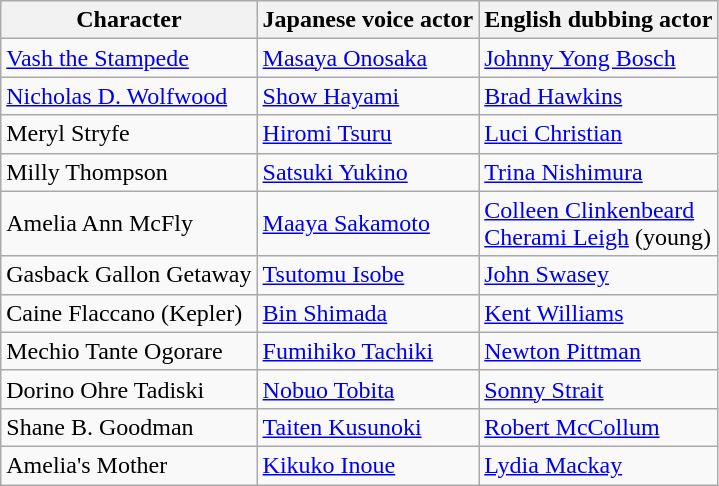<table class="wikitable sortable">
<tr>
<th>Character</th>
<th>Japanese voice actor</th>
<th>English dubbing actor</th>
</tr>
<tr>
<td><a href='#'>Vash the Stampede</a></td>
<td><a href='#'>Masaya Onosaka</a></td>
<td><a href='#'>Johnny Yong Bosch</a></td>
</tr>
<tr>
<td><a href='#'>Nicholas D. Wolfwood</a></td>
<td><a href='#'>Show Hayami</a></td>
<td><a href='#'>Brad Hawkins</a></td>
</tr>
<tr>
<td>Meryl Stryfe</td>
<td><a href='#'>Hiromi Tsuru</a></td>
<td><a href='#'>Luci Christian</a></td>
</tr>
<tr>
<td>Milly Thompson</td>
<td><a href='#'>Satsuki Yukino</a></td>
<td><a href='#'>Trina Nishimura</a></td>
</tr>
<tr>
<td>Amelia Ann McFly</td>
<td><a href='#'>Maaya Sakamoto</a></td>
<td><a href='#'>Colleen Clinkenbeard</a><br><a href='#'>Cherami Leigh</a> (young)</td>
</tr>
<tr>
<td>Gasback Gallon Getaway</td>
<td><a href='#'>Tsutomu Isobe</a></td>
<td><a href='#'>John Swasey</a></td>
</tr>
<tr>
<td>Caine Flaccano (Kepler)</td>
<td><a href='#'>Bin Shimada</a></td>
<td><a href='#'>Kent Williams</a></td>
</tr>
<tr>
<td>Mechio Tante Ogorare</td>
<td><a href='#'>Fumihiko Tachiki</a></td>
<td><a href='#'>Newton Pittman</a></td>
</tr>
<tr>
<td>Dorino Ohre Tadiski</td>
<td><a href='#'>Nobuo Tobita</a></td>
<td><a href='#'>Sonny Strait</a></td>
</tr>
<tr>
<td>Shane B. Goodman</td>
<td><a href='#'>Taiten Kusunoki</a></td>
<td><a href='#'>Robert McCollum</a></td>
</tr>
<tr>
<td>Amelia's Mother</td>
<td><a href='#'>Kikuko Inoue</a></td>
<td><a href='#'>Lydia Mackay</a></td>
</tr>
</table>
